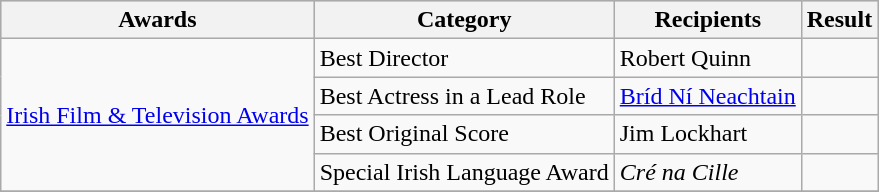<table class="wikitable plainrowheaders sortable">
<tr style="background:#ccc; text-align:center;">
<th scope="col">Awards</th>
<th scope="col">Category</th>
<th scope="col">Recipients</th>
<th scope="col">Result</th>
</tr>
<tr>
<td rowspan=4><a href='#'>Irish Film & Television Awards</a></td>
<td>Best Director</td>
<td>Robert Quinn</td>
<td></td>
</tr>
<tr>
<td>Best Actress in a Lead Role</td>
<td><a href='#'>Bríd Ní Neachtain</a></td>
<td></td>
</tr>
<tr>
<td>Best Original Score</td>
<td>Jim Lockhart</td>
<td></td>
</tr>
<tr>
<td>Special Irish Language Award</td>
<td><em>Cré na Cille</em></td>
<td></td>
</tr>
<tr>
</tr>
</table>
